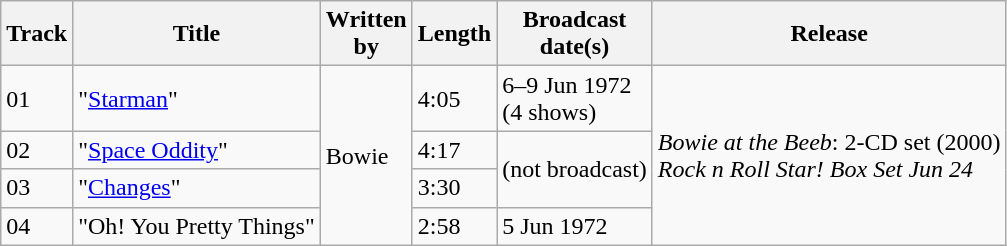<table class="wikitable">
<tr>
<th>Track</th>
<th>Title</th>
<th>Written<br> by</th>
<th>Length</th>
<th>Broadcast<br> date(s)</th>
<th>Release</th>
</tr>
<tr>
<td>01</td>
<td>"<a href='#'>Starman</a>"</td>
<td rowspan="4">Bowie</td>
<td>4:05</td>
<td>6–9 Jun 1972<br> (4 shows)</td>
<td rowspan="5"><em>Bowie at the Beeb</em>: 2-CD set (2000)<br><em>Rock n Roll Star! Box Set Jun 24</em></td>
</tr>
<tr>
<td>02</td>
<td>"<a href='#'>Space Oddity</a>"</td>
<td>4:17</td>
<td rowspan="2">(not broadcast)</td>
</tr>
<tr>
<td>03</td>
<td>"<a href='#'>Changes</a>"</td>
<td>3:30</td>
</tr>
<tr>
<td>04</td>
<td>"Oh! You Pretty Things"</td>
<td>2:58</td>
<td>5 Jun 1972</td>
</tr>
</table>
